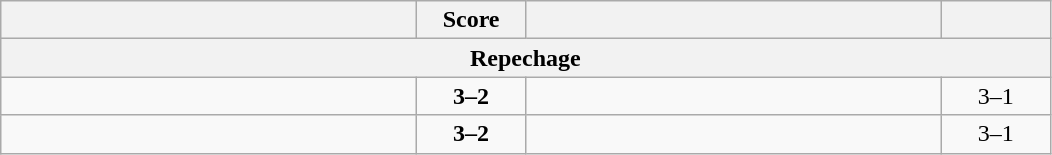<table class="wikitable" style="text-align: left;">
<tr>
<th align="right" width="270"></th>
<th width="65">Score</th>
<th align="left" width="270"></th>
<th width="65"></th>
</tr>
<tr>
<th colspan=4>Repechage</th>
</tr>
<tr>
<td><strong></strong></td>
<td align="center"><strong>3–2</strong></td>
<td></td>
<td align=center>3–1 <strong></strong></td>
</tr>
<tr>
<td><strong></strong></td>
<td align="center"><strong>3–2</strong></td>
<td></td>
<td align=center>3–1 <strong></strong></td>
</tr>
</table>
